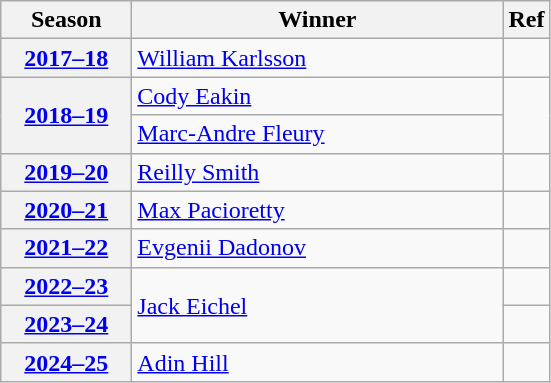<table class="wikitable">
<tr>
<th scope="col" style="width:5em">Season</th>
<th scope="col" style="width:15em">Winner</th>
<th scope="col">Ref</th>
</tr>
<tr>
<th scope="row"><a href='#'>2017–18</a></th>
<td><a href='#'>William Karlsson</a></td>
<td></td>
</tr>
<tr>
<th scope="row" rowspan="2"><a href='#'>2018–19</a></th>
<td><a href='#'>Cody Eakin</a></td>
<td rowspan="2"></td>
</tr>
<tr>
<td><a href='#'>Marc-Andre Fleury</a></td>
</tr>
<tr>
<th scope="row"><a href='#'>2019–20</a></th>
<td><a href='#'>Reilly Smith</a></td>
<td></td>
</tr>
<tr>
<th scope="row"><a href='#'>2020–21</a></th>
<td><a href='#'>Max Pacioretty</a></td>
<td></td>
</tr>
<tr>
<th scope="row"><a href='#'>2021–22</a></th>
<td><a href='#'>Evgenii Dadonov</a></td>
<td></td>
</tr>
<tr>
<th scope="row"><a href='#'>2022–23</a></th>
<td rowspan="2"><a href='#'>Jack Eichel</a></td>
<td></td>
</tr>
<tr>
<th scope="row"><a href='#'>2023–24</a></th>
<td></td>
</tr>
<tr>
<th scope="row"><a href='#'>2024–25</a></th>
<td rowspan="2"><a href='#'>Adin Hill</a></td>
<td></td>
</tr>
</table>
